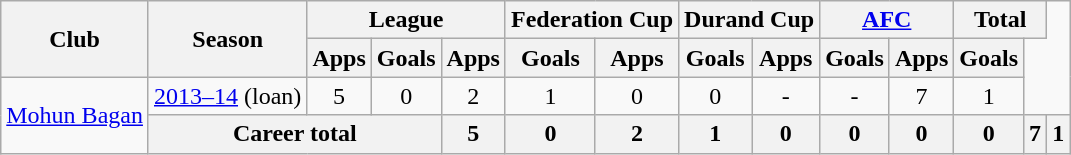<table class="wikitable" style="text-align: center;">
<tr>
<th rowspan="2">Club</th>
<th rowspan="2">Season</th>
<th colspan="3">League</th>
<th colspan="2">Federation Cup</th>
<th colspan="2">Durand Cup</th>
<th colspan="2"><a href='#'>AFC</a></th>
<th colspan="2">Total</th>
</tr>
<tr>
<th>Apps</th>
<th>Goals</th>
<th>Apps</th>
<th>Goals</th>
<th>Apps</th>
<th>Goals</th>
<th>Apps</th>
<th>Goals</th>
<th>Apps</th>
<th>Goals</th>
</tr>
<tr>
<td rowspan="2"><a href='#'>Mohun Bagan</a></td>
<td><a href='#'>2013–14</a> (loan)</td>
<td>5</td>
<td>0</td>
<td>2</td>
<td>1</td>
<td>0</td>
<td>0</td>
<td>-</td>
<td>-</td>
<td>7</td>
<td>1</td>
</tr>
<tr>
<th colspan="3">Career total</th>
<th>5</th>
<th>0</th>
<th>2</th>
<th>1</th>
<th>0</th>
<th>0</th>
<th>0</th>
<th>0</th>
<th>7</th>
<th>1</th>
</tr>
</table>
